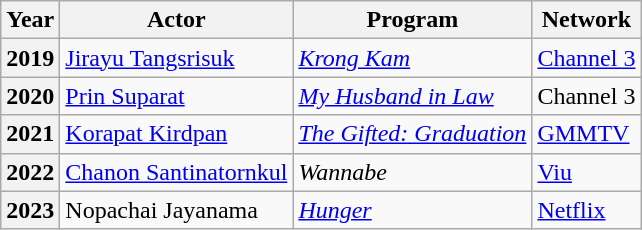<table class="wikitable plainrowheaders">
<tr>
<th>Year</th>
<th>Actor</th>
<th>Program</th>
<th>Network</th>
</tr>
<tr>
<th scope="row">2019</th>
<td><a href='#'>Jirayu Tangsrisuk</a></td>
<td><em><a href='#'>Krong Kam</a></em></td>
<td><a href='#'>Channel 3</a></td>
</tr>
<tr>
<th scope="row">2020</th>
<td><a href='#'>Prin Suparat</a></td>
<td><em><a href='#'>My Husband in Law</a></em></td>
<td>Channel 3</td>
</tr>
<tr>
<th scope="row">2021</th>
<td><a href='#'>Korapat Kirdpan</a></td>
<td><em><a href='#'>The Gifted: Graduation</a></em></td>
<td><a href='#'>GMMTV</a></td>
</tr>
<tr>
<th scope="row">2022</th>
<td><a href='#'>Chanon Santinatornkul</a></td>
<td><em>Wannabe</em></td>
<td><a href='#'>Viu</a></td>
</tr>
<tr>
<th scope="row">2023</th>
<td>Nopachai Jayanama</td>
<td><em><a href='#'>Hunger</a></em></td>
<td><a href='#'>Netflix</a></td>
</tr>
</table>
